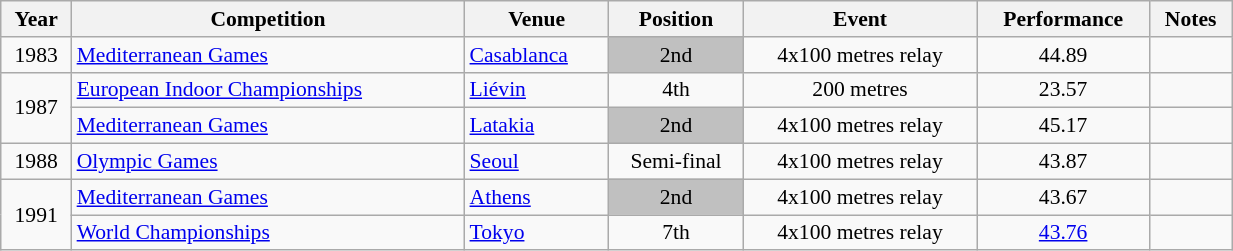<table class="wikitable" width=65% style="font-size:90%; text-align:center;">
<tr>
<th>Year</th>
<th>Competition</th>
<th>Venue</th>
<th>Position</th>
<th>Event</th>
<th>Performance</th>
<th>Notes</th>
</tr>
<tr>
<td>1983</td>
<td align=left><a href='#'>Mediterranean Games</a></td>
<td align=left> <a href='#'>Casablanca</a></td>
<td bgcolor=silver>2nd</td>
<td>4x100 metres relay</td>
<td>44.89</td>
<td></td>
</tr>
<tr>
<td rowspan=2>1987</td>
<td align=left><a href='#'>European Indoor Championships</a></td>
<td align=left> <a href='#'>Liévin</a></td>
<td>4th</td>
<td>200 metres</td>
<td>23.57</td>
<td></td>
</tr>
<tr>
<td align=left><a href='#'>Mediterranean Games</a></td>
<td align=left> <a href='#'>Latakia</a></td>
<td bgcolor=silver>2nd</td>
<td>4x100 metres relay</td>
<td>45.17</td>
<td></td>
</tr>
<tr>
<td>1988</td>
<td align=left><a href='#'>Olympic Games</a></td>
<td align=left> <a href='#'>Seoul</a></td>
<td>Semi-final</td>
<td>4x100 metres relay</td>
<td>43.87</td>
<td></td>
</tr>
<tr>
<td rowspan=2>1991</td>
<td align=left><a href='#'>Mediterranean Games</a></td>
<td align=left> <a href='#'>Athens</a></td>
<td bgcolor=silver>2nd</td>
<td>4x100 metres relay</td>
<td>43.67</td>
<td></td>
</tr>
<tr>
<td align=left><a href='#'>World Championships</a></td>
<td align=left> <a href='#'>Tokyo</a></td>
<td>7th</td>
<td>4x100 metres relay</td>
<td><a href='#'>43.76</a></td>
<td></td>
</tr>
</table>
